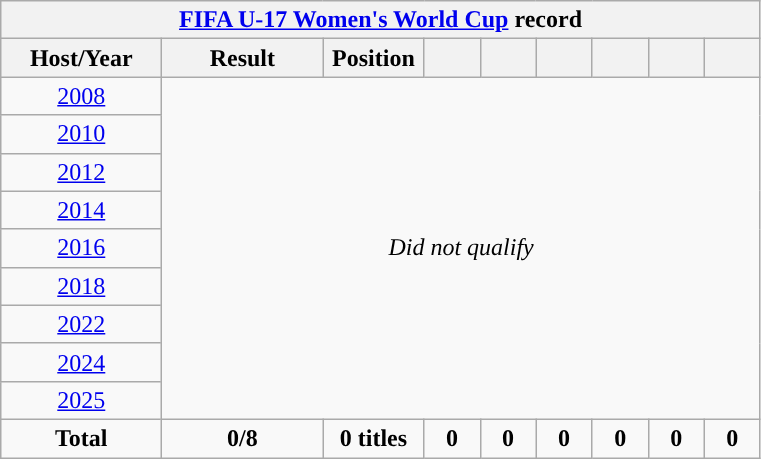<table class="wikitable" style="text-align: center;">
<tr>
<th colspan=9 style="background:color: #0000FF;"><a href='#'>FIFA U-17 Women's World Cup</a> record</th>
</tr>
<tr>
<th style="width:100px;">Host/Year</th>
<th style="width:100px;">Result</th>
<th style="width:60px;">Position</th>
<th style="width:30px;"></th>
<th style="width:30px;"></th>
<th style="width:30px;"></th>
<th style="width:30px;"></th>
<th style="width:30px;"></th>
<th style="width:30px;"></th>
</tr>
<tr>
<td> <a href='#'>2008</a></td>
<td rowspan=9 colspan=8><em>Did not qualify</em></td>
</tr>
<tr>
<td> <a href='#'>2010</a></td>
</tr>
<tr>
<td> <a href='#'>2012</a></td>
</tr>
<tr>
<td> <a href='#'>2014</a></td>
</tr>
<tr>
<td> <a href='#'>2016</a></td>
</tr>
<tr>
<td> <a href='#'>2018</a></td>
</tr>
<tr>
<td> <a href='#'>2022</a></td>
</tr>
<tr>
<td> <a href='#'>2024</a></td>
</tr>
<tr>
<td> <a href='#'>2025</a></td>
</tr>
<tr>
<td><strong>Total</strong></td>
<td><strong>0/8</strong></td>
<td><strong>0 titles</strong></td>
<td><strong>0</strong></td>
<td><strong>0</strong></td>
<td><strong>0</strong></td>
<td><strong>0</strong></td>
<td><strong>0</strong></td>
<td><strong>0</strong></td>
</tr>
</table>
